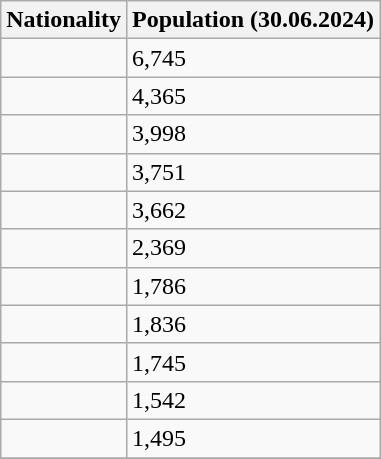<table class="wikitable floatright">
<tr>
<th>Nationality</th>
<th>Population (30.06.2024)</th>
</tr>
<tr>
<td></td>
<td>6,745</td>
</tr>
<tr>
<td></td>
<td>4,365</td>
</tr>
<tr>
<td></td>
<td>3,998</td>
</tr>
<tr>
<td></td>
<td>3,751</td>
</tr>
<tr>
<td></td>
<td>3,662</td>
</tr>
<tr>
<td></td>
<td>2,369</td>
</tr>
<tr>
<td></td>
<td>1,786</td>
</tr>
<tr>
<td></td>
<td>1,836</td>
</tr>
<tr>
<td></td>
<td>1,745</td>
</tr>
<tr>
<td></td>
<td>1,542</td>
</tr>
<tr>
<td></td>
<td>1,495</td>
</tr>
<tr>
</tr>
</table>
